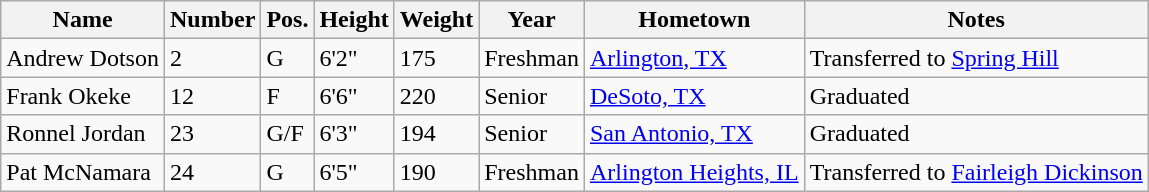<table class="wikitable sortable" border="1">
<tr>
<th>Name</th>
<th>Number</th>
<th>Pos.</th>
<th>Height</th>
<th>Weight</th>
<th>Year</th>
<th>Hometown</th>
<th class="unsortable">Notes</th>
</tr>
<tr>
<td>Andrew Dotson</td>
<td>2</td>
<td>G</td>
<td>6'2"</td>
<td>175</td>
<td>Freshman</td>
<td><a href='#'>Arlington, TX</a></td>
<td>Transferred to <a href='#'>Spring Hill</a></td>
</tr>
<tr>
<td>Frank Okeke</td>
<td>12</td>
<td>F</td>
<td>6'6"</td>
<td>220</td>
<td>Senior</td>
<td><a href='#'>DeSoto, TX</a></td>
<td>Graduated</td>
</tr>
<tr>
<td>Ronnel Jordan</td>
<td>23</td>
<td>G/F</td>
<td>6'3"</td>
<td>194</td>
<td>Senior</td>
<td><a href='#'>San Antonio, TX</a></td>
<td>Graduated</td>
</tr>
<tr>
<td>Pat McNamara</td>
<td>24</td>
<td>G</td>
<td>6'5"</td>
<td>190</td>
<td>Freshman</td>
<td><a href='#'>Arlington Heights, IL</a></td>
<td>Transferred to <a href='#'>Fairleigh Dickinson</a></td>
</tr>
</table>
